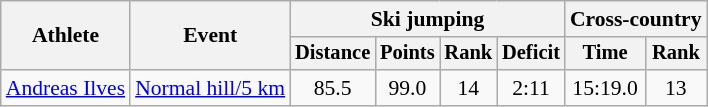<table class="wikitable" style="font-size:90%">
<tr>
<th rowspan="2">Athlete</th>
<th rowspan="2">Event</th>
<th colspan="4">Ski jumping</th>
<th colspan="2">Cross-country</th>
</tr>
<tr style="font-size:95%">
<th>Distance</th>
<th>Points</th>
<th>Rank</th>
<th>Deficit</th>
<th>Time</th>
<th>Rank</th>
</tr>
<tr align=center>
<td align=left><a href='#'>Andreas Ilves</a></td>
<td align=left><a href='#'>Normal hill/5 km</a></td>
<td>85.5</td>
<td>99.0</td>
<td>14</td>
<td>2:11</td>
<td>15:19.0</td>
<td>13</td>
</tr>
</table>
